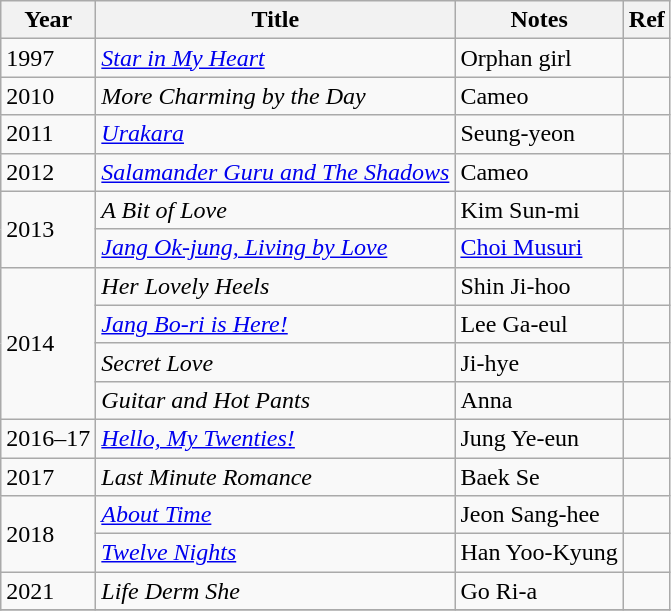<table class="wikitable">
<tr>
<th>Year</th>
<th>Title</th>
<th>Notes</th>
<th>Ref</th>
</tr>
<tr>
<td>1997</td>
<td><em><a href='#'>Star in My Heart</a></em></td>
<td>Orphan girl</td>
<td></td>
</tr>
<tr>
<td>2010</td>
<td><em>More Charming by the Day</em></td>
<td>Cameo</td>
<td></td>
</tr>
<tr>
<td>2011</td>
<td><em><a href='#'>Urakara</a></em></td>
<td>Seung-yeon</td>
<td></td>
</tr>
<tr>
<td>2012</td>
<td><em><a href='#'>Salamander Guru and The Shadows</a></em></td>
<td>Cameo</td>
<td></td>
</tr>
<tr>
<td rowspan="2">2013</td>
<td><em>A Bit of Love</em></td>
<td>Kim Sun-mi</td>
<td></td>
</tr>
<tr>
<td><em><a href='#'>Jang Ok-jung, Living by Love</a></em></td>
<td><a href='#'>Choi Musuri</a></td>
<td></td>
</tr>
<tr>
<td rowspan="4">2014</td>
<td><em>Her Lovely Heels</em></td>
<td>Shin Ji-hoo</td>
<td></td>
</tr>
<tr>
<td><em><a href='#'>Jang Bo-ri is Here!</a></em></td>
<td>Lee Ga-eul</td>
<td></td>
</tr>
<tr>
<td><em>Secret Love</em></td>
<td>Ji-hye</td>
<td></td>
</tr>
<tr>
<td><em>Guitar and Hot Pants</em></td>
<td>Anna</td>
<td></td>
</tr>
<tr>
<td>2016–17</td>
<td><em><a href='#'>Hello, My Twenties!</a></em></td>
<td>Jung Ye-eun</td>
<td></td>
</tr>
<tr>
<td>2017</td>
<td><em>Last Minute Romance</em></td>
<td>Baek Se</td>
<td></td>
</tr>
<tr>
<td rowspan="2">2018</td>
<td><em><a href='#'>About Time</a></em></td>
<td>Jeon Sang-hee</td>
<td></td>
</tr>
<tr>
<td><em><a href='#'>Twelve Nights</a></em></td>
<td>Han Yoo-Kyung</td>
<td></td>
</tr>
<tr>
<td>2021</td>
<td><em>Life Derm She</em></td>
<td>Go Ri-a</td>
<td></td>
</tr>
<tr>
</tr>
</table>
